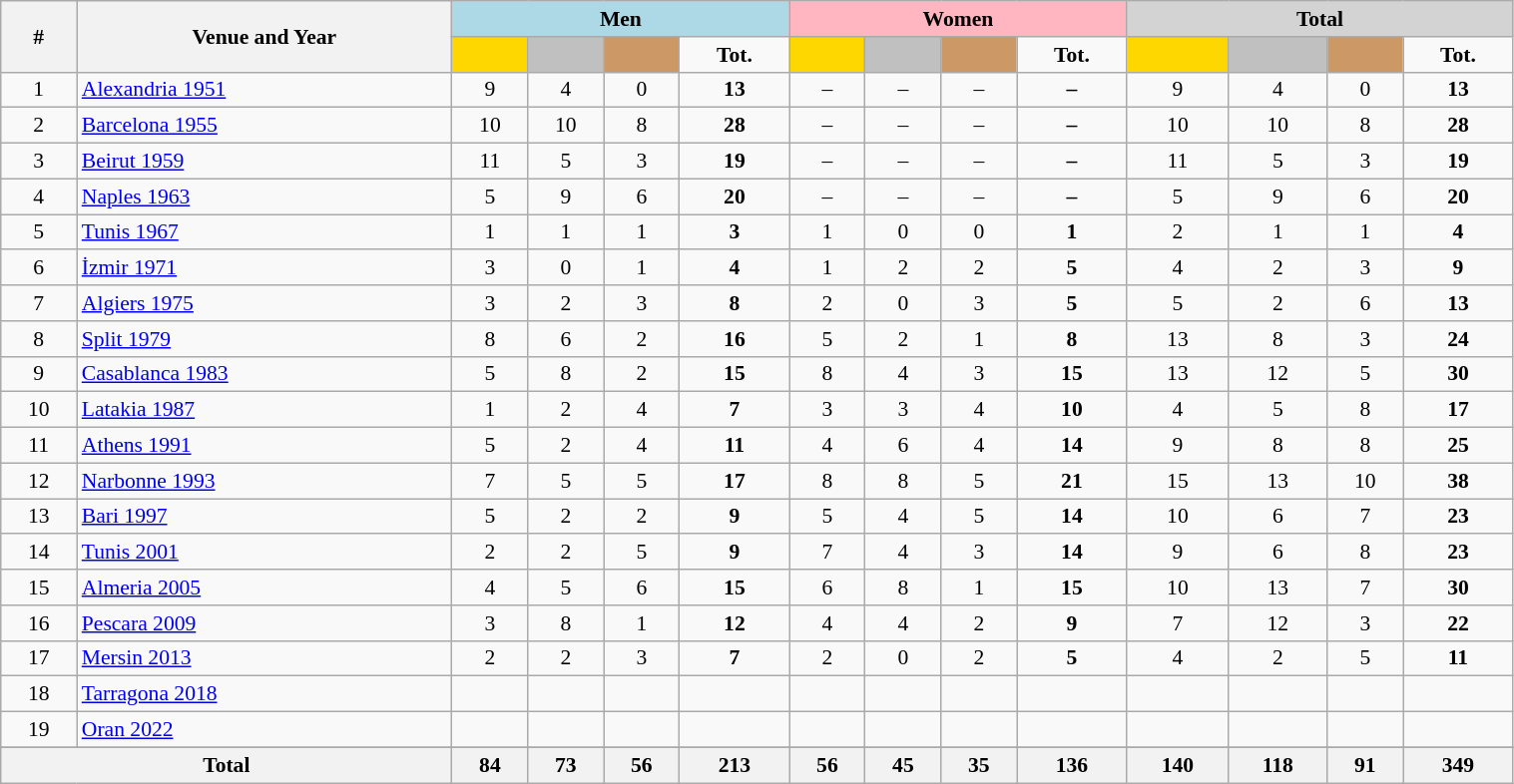<table class="wikitable" width=80% style="font-size:90%; text-align:center;">
<tr>
<th rowspan=2>#</th>
<th rowspan=2>Venue and Year</th>
<th colspan=4; style="background-color:lightblue">Men</th>
<th colspan=4; style="background-color:lightpink">Women</th>
<th colspan=4; style="background-color:lightgrey">Total</th>
</tr>
<tr>
<td bgcolor=gold></td>
<td bgcolor=silver></td>
<td bgcolor=cc9966></td>
<td><strong>Tot.</strong></td>
<td bgcolor=gold></td>
<td bgcolor=silver></td>
<td bgcolor=cc9966></td>
<td><strong>Tot.</strong></td>
<td bgcolor=gold></td>
<td bgcolor=silver></td>
<td bgcolor=cc9966></td>
<td><strong>Tot.</strong></td>
</tr>
<tr>
<td align=center>1</td>
<td align=left> <a href='#'>Alexandria 1951</a></td>
<td>9</td>
<td>4</td>
<td>0</td>
<td><strong>13</strong></td>
<td>–</td>
<td>–</td>
<td>–</td>
<td><strong>–</strong></td>
<td>9</td>
<td>4</td>
<td>0</td>
<td><strong>13</strong></td>
</tr>
<tr>
<td align=center>2</td>
<td align=left> <a href='#'>Barcelona 1955</a></td>
<td>10</td>
<td>10</td>
<td>8</td>
<td><strong>28</strong></td>
<td>–</td>
<td>–</td>
<td>–</td>
<td><strong>–</strong></td>
<td>10</td>
<td>10</td>
<td>8</td>
<td><strong>28</strong></td>
</tr>
<tr>
<td align=center>3</td>
<td align=left> <a href='#'>Beirut 1959</a></td>
<td>11</td>
<td>5</td>
<td>3</td>
<td><strong>19</strong></td>
<td>–</td>
<td>–</td>
<td>–</td>
<td><strong>–</strong></td>
<td>11</td>
<td>5</td>
<td>3</td>
<td><strong>19</strong></td>
</tr>
<tr>
<td align=center>4</td>
<td align=left> <a href='#'>Naples 1963</a></td>
<td>5</td>
<td>9</td>
<td>6</td>
<td><strong>20</strong></td>
<td>–</td>
<td>–</td>
<td>–</td>
<td><strong>–</strong></td>
<td>5</td>
<td>9</td>
<td>6</td>
<td><strong>20</strong></td>
</tr>
<tr>
<td align=center>5</td>
<td align=left> <a href='#'>Tunis 1967</a></td>
<td>1</td>
<td>1</td>
<td>1</td>
<td><strong>3</strong></td>
<td>1</td>
<td>0</td>
<td>0</td>
<td><strong>1</strong></td>
<td>2</td>
<td>1</td>
<td>1</td>
<td><strong>4</strong></td>
</tr>
<tr>
<td align=center>6</td>
<td align=left> <a href='#'>İzmir 1971</a></td>
<td>3</td>
<td>0</td>
<td>1</td>
<td><strong>4</strong></td>
<td>1</td>
<td>2</td>
<td>2</td>
<td><strong>5</strong></td>
<td>4</td>
<td>2</td>
<td>3</td>
<td><strong>9</strong></td>
</tr>
<tr>
<td align=center>7</td>
<td align=left> <a href='#'>Algiers 1975</a></td>
<td>3</td>
<td>2</td>
<td>3</td>
<td><strong>8</strong></td>
<td>2</td>
<td>0</td>
<td>3</td>
<td><strong>5</strong></td>
<td>5</td>
<td>2</td>
<td>6</td>
<td><strong>13</strong></td>
</tr>
<tr>
<td align=center>8</td>
<td align=left> <a href='#'>Split 1979</a></td>
<td>8</td>
<td>6</td>
<td>2</td>
<td><strong>16</strong></td>
<td>5</td>
<td>2</td>
<td>1</td>
<td><strong>8</strong></td>
<td>13</td>
<td>8</td>
<td>3</td>
<td><strong>24</strong></td>
</tr>
<tr>
<td align=center>9</td>
<td align=left> <a href='#'>Casablanca 1983</a></td>
<td>5</td>
<td>8</td>
<td>2</td>
<td><strong>15</strong></td>
<td>8</td>
<td>4</td>
<td>3</td>
<td><strong>15</strong></td>
<td>13</td>
<td>12</td>
<td>5</td>
<td><strong>30</strong></td>
</tr>
<tr>
<td align=center>10</td>
<td align=left> <a href='#'>Latakia 1987</a></td>
<td>1</td>
<td>2</td>
<td>4</td>
<td><strong>7</strong></td>
<td>3</td>
<td>3</td>
<td>4</td>
<td><strong>10</strong></td>
<td>4</td>
<td>5</td>
<td>8</td>
<td><strong>17</strong></td>
</tr>
<tr>
<td align=center>11</td>
<td align=left> <a href='#'>Athens 1991</a></td>
<td>5</td>
<td>2</td>
<td>4</td>
<td><strong>11</strong></td>
<td>4</td>
<td>6</td>
<td>4</td>
<td><strong>14</strong></td>
<td>9</td>
<td>8</td>
<td>8</td>
<td><strong>25</strong></td>
</tr>
<tr>
<td align=center>12</td>
<td align=left> <a href='#'>Narbonne 1993</a></td>
<td>7</td>
<td>5</td>
<td>5</td>
<td><strong>17</strong></td>
<td>8</td>
<td>8</td>
<td>5</td>
<td><strong>21</strong></td>
<td>15</td>
<td>13</td>
<td>10</td>
<td><strong>38</strong></td>
</tr>
<tr>
<td align=center>13</td>
<td align=left> <a href='#'>Bari 1997</a></td>
<td>5</td>
<td>2</td>
<td>2</td>
<td><strong>9</strong></td>
<td>5</td>
<td>4</td>
<td>5</td>
<td><strong>14</strong></td>
<td>10</td>
<td>6</td>
<td>7</td>
<td><strong>23</strong></td>
</tr>
<tr>
<td align=center>14</td>
<td align=left> <a href='#'>Tunis 2001</a></td>
<td>2</td>
<td>2</td>
<td>5</td>
<td><strong>9</strong></td>
<td>7</td>
<td>4</td>
<td>3</td>
<td><strong>14</strong></td>
<td>9</td>
<td>6</td>
<td>8</td>
<td><strong>23</strong></td>
</tr>
<tr>
<td align=center>15</td>
<td align=left> <a href='#'>Almeria 2005</a></td>
<td>4</td>
<td>5</td>
<td>6</td>
<td><strong>15</strong></td>
<td>6</td>
<td>8</td>
<td>1</td>
<td><strong>15</strong></td>
<td>10</td>
<td>13</td>
<td>7</td>
<td><strong>30</strong></td>
</tr>
<tr>
<td align=center>16</td>
<td align=left> <a href='#'>Pescara 2009</a></td>
<td>3</td>
<td>8</td>
<td>1</td>
<td><strong>12</strong></td>
<td>4</td>
<td>4</td>
<td>2</td>
<td><strong>9</strong></td>
<td>7</td>
<td>12</td>
<td>3</td>
<td><strong>22</strong></td>
</tr>
<tr>
<td align=center>17</td>
<td align=left> <a href='#'>Mersin 2013</a></td>
<td>2</td>
<td>2</td>
<td>3</td>
<td><strong>7</strong></td>
<td>2</td>
<td>0</td>
<td>2</td>
<td><strong>5</strong></td>
<td>4</td>
<td>2</td>
<td>5</td>
<td><strong>11</strong></td>
</tr>
<tr>
<td align=center>18</td>
<td align=left> <a href='#'>Tarragona 2018</a></td>
<td></td>
<td></td>
<td></td>
<td></td>
<td></td>
<td></td>
<td></td>
<td></td>
<td></td>
<td></td>
<td></td>
<td></td>
</tr>
<tr>
<td align=center>19</td>
<td align=left> <a href='#'>Oran 2022</a></td>
<td></td>
<td></td>
<td></td>
<td></td>
<td></td>
<td></td>
<td></td>
<td></td>
<td></td>
<td></td>
<td></td>
<td></td>
</tr>
<tr>
</tr>
<tr style="width:4em;">
<th colspan=2>Total</th>
<th>84</th>
<th>73</th>
<th>56</th>
<th>213</th>
<th>56</th>
<th>45</th>
<th>35</th>
<th>136</th>
<th>140</th>
<th>118</th>
<th>91</th>
<th>349</th>
</tr>
</table>
